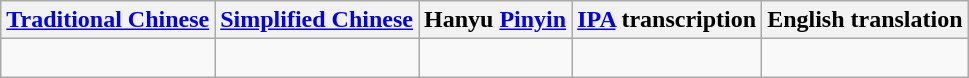<table class="wikitable">
<tr>
<th><a href='#'>Traditional Chinese</a></th>
<th><a href='#'>Simplified Chinese</a></th>
<th>Hanyu <a href='#'>Pinyin</a></th>
<th><a href='#'>IPA</a> transcription</th>
<th>English translation</th>
</tr>
<tr style="valign:top;white-space:nowrap;">
<td><br></td>
<td><br></td>
<td><br></td>
<td><br></td>
<td><br></td>
</tr>
</table>
